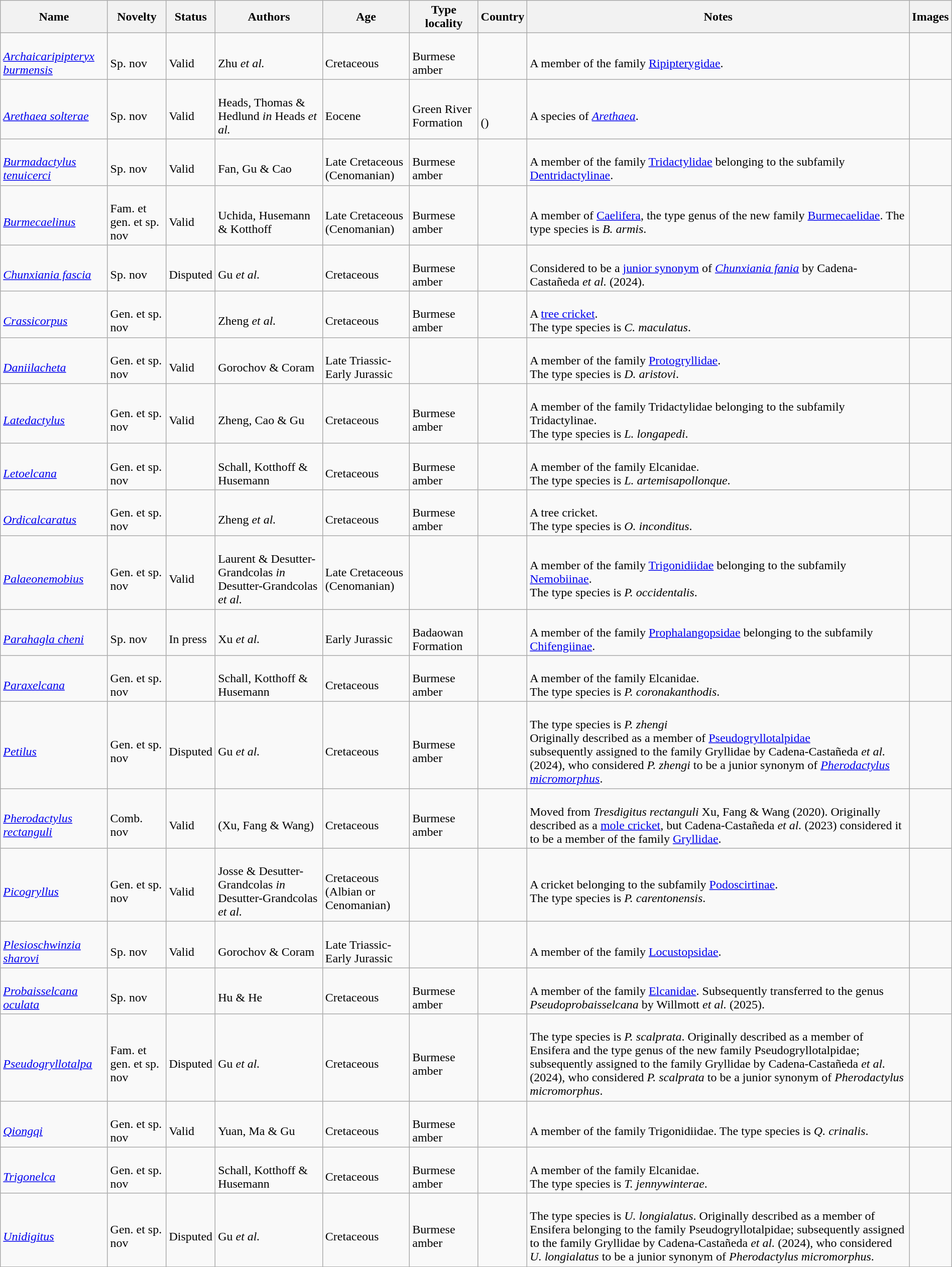<table class="wikitable sortable" align="center" width="100%">
<tr>
<th>Name</th>
<th>Novelty</th>
<th>Status</th>
<th>Authors</th>
<th>Age</th>
<th>Type locality</th>
<th>Country</th>
<th>Notes</th>
<th>Images</th>
</tr>
<tr>
<td><br><em><a href='#'>Archaicaripipteryx burmensis</a></em></td>
<td><br>Sp. nov</td>
<td><br>Valid</td>
<td><br>Zhu <em>et al.</em></td>
<td><br>Cretaceous</td>
<td><br>Burmese amber</td>
<td><br></td>
<td><br>A member of the family <a href='#'>Ripipterygidae</a>.</td>
<td></td>
</tr>
<tr>
<td><br><em><a href='#'>Arethaea solterae</a></em></td>
<td><br>Sp. nov</td>
<td><br>Valid</td>
<td><br>Heads, Thomas & Hedlund <em>in</em> Heads <em>et al.</em></td>
<td><br>Eocene</td>
<td><br>Green River Formation</td>
<td><br><br>()</td>
<td><br>A species of <em><a href='#'>Arethaea</a></em>.</td>
<td></td>
</tr>
<tr>
<td><br><em><a href='#'>Burmadactylus tenuicerci</a></em></td>
<td><br>Sp. nov</td>
<td><br>Valid</td>
<td><br>Fan, Gu & Cao</td>
<td><br>Late Cretaceous<br>(Cenomanian)</td>
<td><br>Burmese amber</td>
<td><br></td>
<td><br>A member of the family <a href='#'>Tridactylidae</a> belonging to the subfamily <a href='#'>Dentridactylinae</a>.</td>
<td></td>
</tr>
<tr>
<td><br><em><a href='#'>Burmecaelinus</a></em></td>
<td><br>Fam. et gen. et sp. nov</td>
<td><br>Valid</td>
<td><br>Uchida, Husemann & Kotthoff</td>
<td><br>Late Cretaceous<br>(Cenomanian)</td>
<td><br>Burmese amber</td>
<td><br></td>
<td><br>A member of <a href='#'>Caelifera</a>, the type genus of the new family <a href='#'>Burmecaelidae</a>. The type species is <em>B. armis</em>.</td>
<td></td>
</tr>
<tr>
<td><br><em><a href='#'>Chunxiania fascia</a></em></td>
<td><br>Sp. nov</td>
<td><br>Disputed</td>
<td><br>Gu <em>et al.</em></td>
<td><br>Cretaceous</td>
<td><br>Burmese amber</td>
<td><br></td>
<td><br>Considered to be a <a href='#'>junior synonym</a> of <em><a href='#'>Chunxiania fania</a></em> by Cadena-Castañeda <em>et al.</em> (2024).</td>
<td></td>
</tr>
<tr>
<td><br><em><a href='#'>Crassicorpus</a></em></td>
<td><br>Gen. et sp. nov</td>
<td></td>
<td><br>Zheng <em>et al.</em></td>
<td><br>Cretaceous</td>
<td><br>Burmese amber</td>
<td><br></td>
<td><br>A <a href='#'>tree cricket</a>.<br>The type species is <em>C. maculatus</em>.</td>
<td></td>
</tr>
<tr>
<td><br><em><a href='#'>Daniilacheta</a></em></td>
<td><br>Gen. et sp. nov</td>
<td><br>Valid</td>
<td><br>Gorochov & Coram</td>
<td><br>Late Triassic-Early Jurassic</td>
<td></td>
<td><br></td>
<td><br>A member of the family <a href='#'>Protogryllidae</a>.<br>The type species is <em>D. aristovi</em>.</td>
<td></td>
</tr>
<tr>
<td><br><em><a href='#'>Latedactylus</a></em></td>
<td><br>Gen. et sp. nov</td>
<td><br>Valid</td>
<td><br>Zheng, Cao & Gu</td>
<td><br>Cretaceous</td>
<td><br>Burmese amber</td>
<td><br></td>
<td><br>A member of the family Tridactylidae belonging to the subfamily Tridactylinae.<br>The type species is <em>L. longapedi</em>.</td>
<td></td>
</tr>
<tr>
<td><br><em><a href='#'>Letoelcana</a></em></td>
<td><br>Gen. et sp. nov</td>
<td></td>
<td><br>Schall, Kotthoff & Husemann</td>
<td><br>Cretaceous</td>
<td><br>Burmese amber</td>
<td><br></td>
<td><br>A member of the family Elcanidae.<br>The type species is <em>L. artemisapollonque</em>.</td>
<td></td>
</tr>
<tr>
<td><br><em><a href='#'>Ordicalcaratus</a></em></td>
<td><br>Gen. et sp. nov</td>
<td></td>
<td><br>Zheng <em>et al.</em></td>
<td><br>Cretaceous</td>
<td><br>Burmese amber</td>
<td><br></td>
<td><br>A tree cricket.<br>The type species is <em>O. inconditus</em>.</td>
<td></td>
</tr>
<tr>
<td><br><em><a href='#'>Palaeonemobius</a></em></td>
<td><br>Gen. et sp. nov</td>
<td><br>Valid</td>
<td><br>Laurent & Desutter-Grandcolas <em>in</em> Desutter-Grandcolas <em>et al.</em></td>
<td><br>Late Cretaceous<br> (Cenomanian)</td>
<td></td>
<td><br></td>
<td><br>A member of the family <a href='#'>Trigonidiidae</a> belonging to the subfamily <a href='#'>Nemobiinae</a>.<br>The type species is <em>P. occidentalis</em>.</td>
<td></td>
</tr>
<tr>
<td><br><em><a href='#'>Parahagla cheni</a></em></td>
<td><br>Sp. nov</td>
<td><br>In press</td>
<td><br>Xu <em>et al.</em></td>
<td><br>Early Jurassic</td>
<td><br>Badaowan Formation</td>
<td><br></td>
<td><br>A member of the family <a href='#'>Prophalangopsidae</a> belonging to the subfamily <a href='#'>Chifengiinae</a>.</td>
<td></td>
</tr>
<tr>
<td><br><em><a href='#'>Paraxelcana</a></em></td>
<td><br>Gen. et sp. nov</td>
<td></td>
<td><br>Schall, Kotthoff & Husemann</td>
<td><br>Cretaceous</td>
<td><br>Burmese amber</td>
<td><br></td>
<td><br>A member of the family Elcanidae.<br>The type species is <em>P. coronakanthodis</em>.</td>
<td></td>
</tr>
<tr>
<td><br><em><a href='#'>Petilus</a></em></td>
<td><br>Gen. et sp. nov</td>
<td><br>Disputed</td>
<td><br>Gu <em>et al.</em></td>
<td><br>Cretaceous</td>
<td><br>Burmese amber</td>
<td><br></td>
<td><br>The type species is <em>P. zhengi</em><br> Originally described as a member of <a href='#'>Pseudogryllotalpidae</a><br>subsequently assigned to the family Gryllidae by Cadena-Castañeda <em>et al.</em> (2024), who considered <em>P. zhengi</em> to be a junior synonym of <em><a href='#'>Pherodactylus micromorphus</a></em>.</td>
<td></td>
</tr>
<tr>
<td><br><em><a href='#'>Pherodactylus rectanguli</a></em></td>
<td><br>Comb. nov</td>
<td><br>Valid</td>
<td><br>(Xu, Fang & Wang)</td>
<td><br>Cretaceous</td>
<td><br>Burmese amber</td>
<td><br></td>
<td><br>Moved from <em>Tresdigitus rectanguli</em> Xu, Fang & Wang (2020). Originally described as a <a href='#'>mole cricket</a>, but Cadena-Castañeda <em>et al.</em> (2023) considered it to be a member of the family <a href='#'>Gryllidae</a>.</td>
<td></td>
</tr>
<tr>
<td><br><em><a href='#'>Picogryllus</a></em></td>
<td><br>Gen. et sp. nov</td>
<td><br>Valid</td>
<td><br>Josse & Desutter-Grandcolas <em>in</em> Desutter-Grandcolas <em>et al.</em></td>
<td><br>Cretaceous<br>(Albian or Cenomanian)</td>
<td></td>
<td><br></td>
<td><br>A cricket belonging to the subfamily <a href='#'>Podoscirtinae</a>.<br>The type species is <em>P. carentonensis</em>.</td>
<td></td>
</tr>
<tr>
<td><br><em><a href='#'>Plesioschwinzia sharovi</a></em></td>
<td><br>Sp. nov</td>
<td><br>Valid</td>
<td><br>Gorochov & Coram</td>
<td><br>Late Triassic-Early Jurassic</td>
<td></td>
<td><br></td>
<td><br>A member of the family <a href='#'>Locustopsidae</a>.</td>
<td></td>
</tr>
<tr>
<td><br><em><a href='#'>Probaisselcana oculata</a></em></td>
<td><br>Sp. nov</td>
<td></td>
<td><br>Hu & He</td>
<td><br>Cretaceous</td>
<td><br>Burmese amber</td>
<td><br></td>
<td><br>A member of the family <a href='#'>Elcanidae</a>. Subsequently transferred to the genus <em>Pseudoprobaisselcana</em> by Willmott <em>et al.</em> (2025).</td>
<td></td>
</tr>
<tr>
<td><br><em><a href='#'>Pseudogryllotalpa</a></em></td>
<td><br>Fam. et gen. et sp. nov</td>
<td><br>Disputed</td>
<td><br>Gu <em>et al.</em></td>
<td><br>Cretaceous</td>
<td><br>Burmese amber</td>
<td><br></td>
<td><br>The type species is <em>P. scalprata</em>. Originally described as a member of Ensifera and the type genus of the new family Pseudogryllotalpidae; subsequently assigned to the family Gryllidae by Cadena-Castañeda <em>et al.</em> (2024), who considered <em>P. scalprata</em> to be a junior synonym of <em>Pherodactylus micromorphus</em>.</td>
<td></td>
</tr>
<tr>
<td><br><em><a href='#'>Qiongqi</a></em></td>
<td><br>Gen. et sp. nov</td>
<td><br>Valid</td>
<td><br>Yuan, Ma & Gu</td>
<td><br>Cretaceous</td>
<td><br>Burmese amber</td>
<td><br></td>
<td><br>A member of the family Trigonidiidae. The type species is <em>Q. crinalis</em>.</td>
<td></td>
</tr>
<tr>
<td><br><em><a href='#'>Trigonelca</a></em></td>
<td><br>Gen. et sp. nov</td>
<td></td>
<td><br>Schall, Kotthoff & Husemann</td>
<td><br>Cretaceous</td>
<td><br>Burmese amber</td>
<td><br></td>
<td><br>A member of the family Elcanidae.<br> The type species is <em>T. jennywinterae</em>.</td>
<td></td>
</tr>
<tr>
<td><br><em><a href='#'>Unidigitus</a></em></td>
<td><br>Gen. et sp. nov</td>
<td><br>Disputed</td>
<td><br>Gu <em>et al.</em></td>
<td><br>Cretaceous</td>
<td><br>Burmese amber</td>
<td><br></td>
<td><br>The type species is <em>U. longialatus</em>. Originally described as a member of Ensifera belonging to the family Pseudogryllotalpidae; subsequently assigned to the family Gryllidae by Cadena-Castañeda <em>et al.</em> (2024), who considered <em>U. longialatus</em> to be a junior synonym of <em>Pherodactylus micromorphus</em>.</td>
<td></td>
</tr>
<tr>
</tr>
</table>
